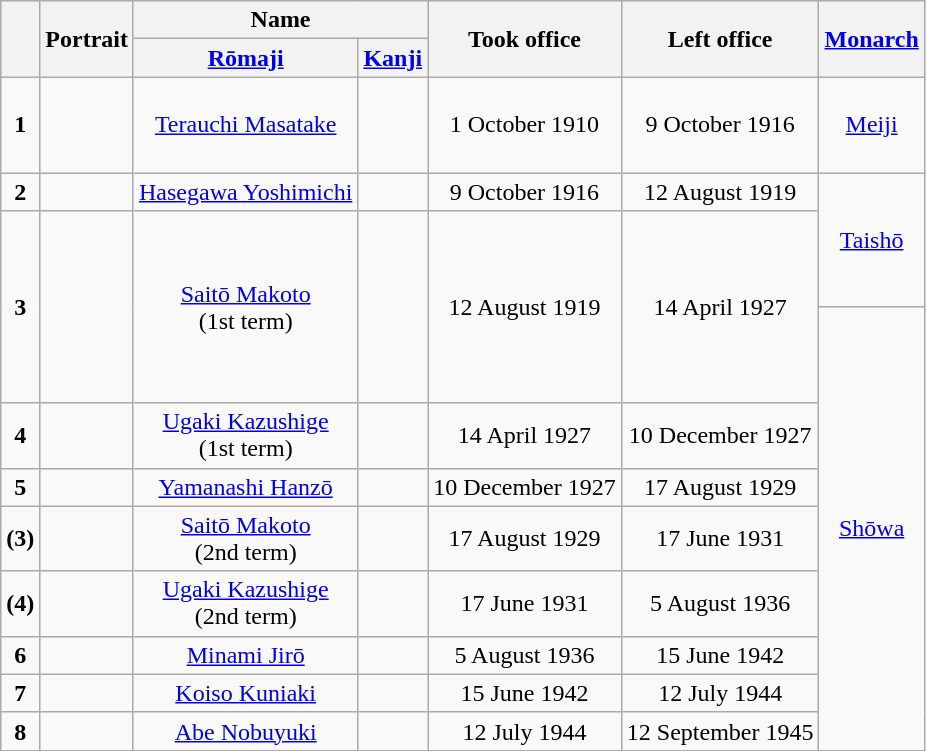<table class="wikitable"  style="text-align:center">
<tr ---->
<th rowspan=2></th>
<th rowspan=2>Portrait</th>
<th colspan=2>Name</th>
<th rowspan=2>Took office</th>
<th rowspan=2>Left office</th>
<th rowspan=2><a href='#'>Monarch</a></th>
</tr>
<tr ---->
<th><a href='#'>Rōmaji</a></th>
<th><a href='#'>Kanji</a></th>
</tr>
<tr style="height:64px;">
<td rowspan="2"><strong>1</strong></td>
<td rowspan=2></td>
<td rowspan=2><a href='#'>Terauchi Masatake</a></td>
<td rowspan=2></td>
<td rowspan=2>1 October 1910</td>
<td rowspan=2>9 October 1916</td>
<td><a href='#'>Meiji</a></td>
</tr>
<tr>
<td rowspan=3><a href='#'>Taishō</a></td>
</tr>
<tr ---->
<td><strong>2</strong></td>
<td></td>
<td><a href='#'>Hasegawa Yoshimichi</a></td>
<td></td>
<td>9 October 1916</td>
<td>12 August 1919</td>
</tr>
<tr style="height:64px;">
<td rowspan=2><strong>3</strong></td>
<td rowspan=2></td>
<td rowspan=2><a href='#'>Saitō Makoto</a><br>(1st term)</td>
<td rowspan=2></td>
<td rowspan=2>12 August 1919</td>
<td rowspan=2>14 April 1927</td>
</tr>
<tr style="height:64px;">
<td rowspan=8><a href='#'>Shōwa</a></td>
</tr>
<tr>
<td><strong>4</strong></td>
<td></td>
<td><a href='#'>Ugaki Kazushige</a><br>(1st term)</td>
<td></td>
<td>14 April 1927</td>
<td>10 December 1927</td>
</tr>
<tr ---->
<td><strong>5</strong></td>
<td></td>
<td><a href='#'>Yamanashi Hanzō</a></td>
<td></td>
<td>10 December 1927</td>
<td>17 August 1929</td>
</tr>
<tr ---->
<td><strong>(3)</strong></td>
<td></td>
<td><a href='#'>Saitō Makoto</a><br>(2nd term)</td>
<td></td>
<td>17 August 1929</td>
<td>17 June 1931</td>
</tr>
<tr ---->
<td><strong>(4)</strong></td>
<td></td>
<td><a href='#'>Ugaki Kazushige</a><br>(2nd term)</td>
<td></td>
<td>17 June 1931</td>
<td>5 August 1936</td>
</tr>
<tr ---->
<td><strong>6</strong></td>
<td></td>
<td><a href='#'>Minami Jirō</a></td>
<td></td>
<td>5 August 1936</td>
<td>15 June 1942</td>
</tr>
<tr ---->
<td><strong>7</strong></td>
<td></td>
<td><a href='#'>Koiso Kuniaki</a></td>
<td></td>
<td>15 June 1942</td>
<td>12 July 1944</td>
</tr>
<tr ---->
<td><strong>8</strong></td>
<td></td>
<td><a href='#'>Abe Nobuyuki</a></td>
<td></td>
<td>12 July 1944</td>
<td>12 September 1945</td>
</tr>
</table>
